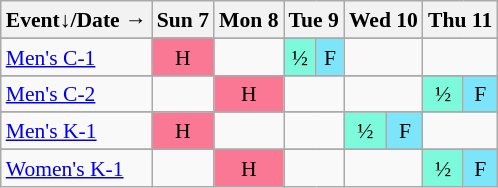<table class="wikitable" style="margin:0.5em auto; font-size:90%; line-height:1.25em;text-align:center;">
<tr>
<th>Event↓/Date →</th>
<th>Sun 7</th>
<th>Mon 8</th>
<th colspan="2">Tue 9</th>
<th colspan="2">Wed 10</th>
<th colspan="2">Thu 11</th>
</tr>
<tr>
</tr>
<tr>
<td style="text-align:left;"><a href='#'>Men's C-1</a></td>
<td style="background-color:#FA7894;">H</td>
<td></td>
<td style="background-color:#7DFADB;">½</td>
<td style="background-color:#7DE5FA;">F</td>
<td colspan="2"></td>
<td colspan="2"></td>
</tr>
<tr>
</tr>
<tr>
<td style="text-align:left;"><a href='#'>Men's C-2</a></td>
<td></td>
<td style="background-color:#FA7894;">H</td>
<td colspan="2"></td>
<td colspan="2"></td>
<td style="background-color:#7DFADB;">½</td>
<td style="background-color:#7DE5FA;">F</td>
</tr>
<tr>
</tr>
<tr>
<td style="text-align:left;"><a href='#'>Men's K-1</a></td>
<td style="background-color:#FA7894;">H</td>
<td></td>
<td colspan="2"></td>
<td style="background-color:#7DFADB;">½</td>
<td style="background-color:#7DE5FA;">F</td>
<td colspan="2"></td>
</tr>
<tr>
</tr>
<tr>
<td style="text-align:left;"><a href='#'>Women's K-1</a></td>
<td></td>
<td style="background-color:#FA7894;">H</td>
<td colspan="2"></td>
<td colspan="2"></td>
<td style="background-color:#7DFADB;">½</td>
<td style="background-color:#7DE5FA;">F</td>
</tr>
</table>
